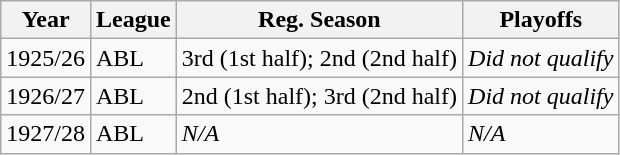<table class="wikitable">
<tr>
<th>Year</th>
<th>League</th>
<th>Reg. Season</th>
<th>Playoffs</th>
</tr>
<tr>
<td>1925/26</td>
<td>ABL</td>
<td>3rd (1st half); 2nd (2nd half)</td>
<td><em>Did not qualify</em></td>
</tr>
<tr>
<td>1926/27</td>
<td>ABL</td>
<td>2nd (1st half); 3rd (2nd half)</td>
<td><em>Did not qualify</em></td>
</tr>
<tr>
<td>1927/28</td>
<td>ABL</td>
<td><em>N/A</em></td>
<td><em>N/A</em></td>
</tr>
</table>
